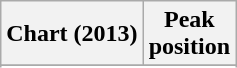<table class="wikitable sortable">
<tr>
<th>Chart (2013)</th>
<th>Peak<br>position</th>
</tr>
<tr>
</tr>
<tr>
</tr>
</table>
